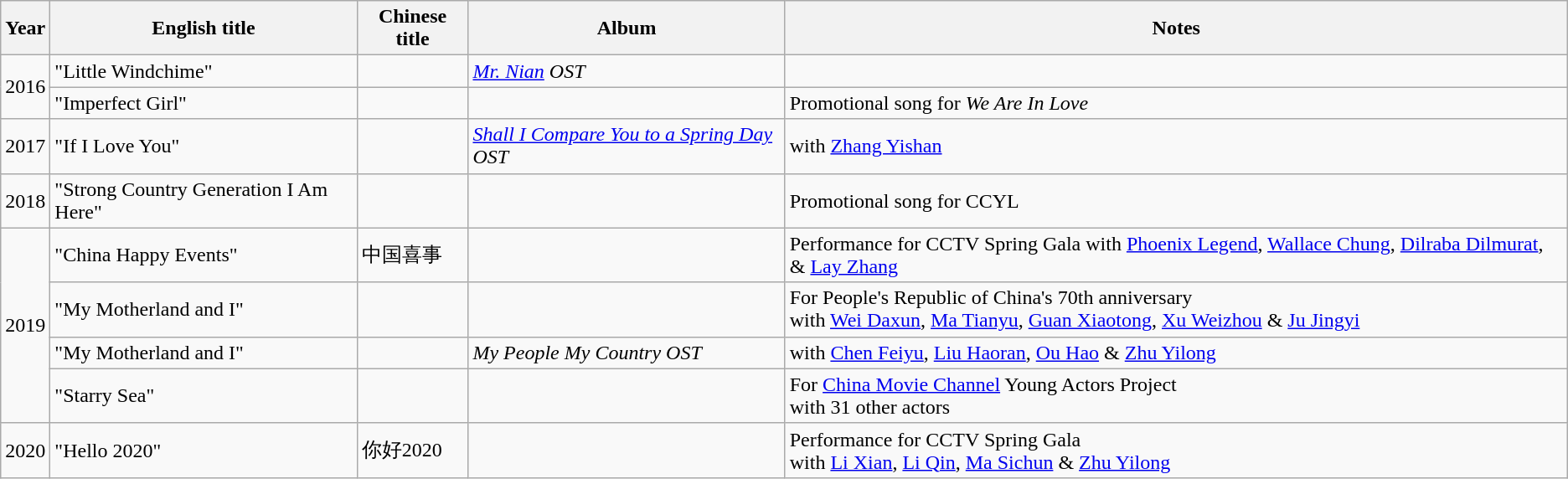<table class="wikitable sortable">
<tr>
<th>Year</th>
<th>English title</th>
<th>Chinese title</th>
<th class="unsortable">Album</th>
<th>Notes</th>
</tr>
<tr>
<td rowspan=2>2016</td>
<td>"Little Windchime"</td>
<td></td>
<td><em><a href='#'>Mr. Nian</a> OST</em></td>
<td></td>
</tr>
<tr>
<td>"Imperfect Girl"</td>
<td></td>
<td></td>
<td>Promotional song for <em>We Are In Love</em></td>
</tr>
<tr>
<td>2017</td>
<td>"If I Love You"</td>
<td></td>
<td><em><a href='#'>Shall I Compare You to a Spring Day</a> OST</em></td>
<td>with <a href='#'>Zhang Yishan</a></td>
</tr>
<tr>
<td>2018</td>
<td>"Strong Country Generation I Am Here"</td>
<td></td>
<td></td>
<td>Promotional song for CCYL</td>
</tr>
<tr>
<td rowspan=4>2019</td>
<td>"China Happy Events"</td>
<td>中国喜事</td>
<td></td>
<td>Performance for CCTV Spring Gala with <a href='#'>Phoenix Legend</a>, <a href='#'>Wallace Chung</a>, <a href='#'>Dilraba Dilmurat</a>, & <a href='#'>Lay Zhang</a></td>
</tr>
<tr>
<td>"My Motherland and I"</td>
<td></td>
<td></td>
<td>For People's Republic of China's 70th anniversary<br>with <a href='#'>Wei Daxun</a>, <a href='#'>Ma Tianyu</a>, <a href='#'>Guan Xiaotong</a>, <a href='#'>Xu Weizhou</a> & <a href='#'>Ju Jingyi</a></td>
</tr>
<tr>
<td>"My Motherland and I"</td>
<td></td>
<td><em>My People My Country OST</em></td>
<td>with <a href='#'>Chen Feiyu</a>, <a href='#'>Liu Haoran</a>, <a href='#'>Ou Hao</a> & <a href='#'>Zhu Yilong</a></td>
</tr>
<tr>
<td>"Starry Sea"</td>
<td></td>
<td></td>
<td>For <a href='#'>China Movie Channel</a> Young Actors Project<br>with 31 other actors</td>
</tr>
<tr>
<td>2020</td>
<td>"Hello 2020"</td>
<td>你好2020</td>
<td></td>
<td>Performance for CCTV Spring Gala<br>with <a href='#'>Li Xian</a>, <a href='#'>Li Qin</a>, <a href='#'>Ma Sichun</a> & <a href='#'>Zhu Yilong</a></td>
</tr>
</table>
